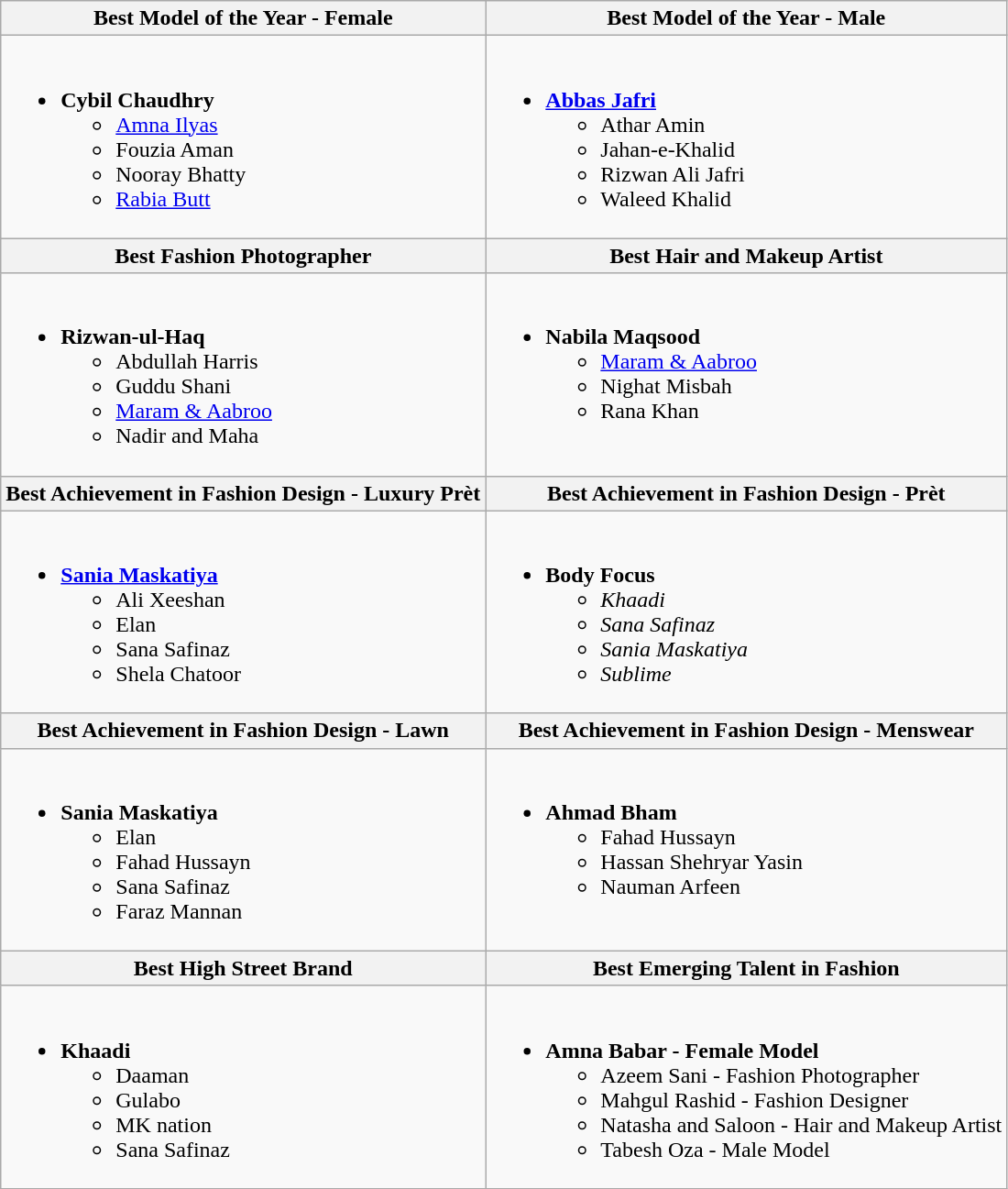<table class=wikitable style="width=100%">
<tr>
<th style="width=50%">Best Model of the Year - Female</th>
<th style="width=50%">Best Model of the Year - Male</th>
</tr>
<tr>
<td valign="top"><br><ul><li><strong>Cybil Chaudhry</strong><ul><li><a href='#'>Amna Ilyas</a></li><li>Fouzia Aman</li><li>Nooray Bhatty</li><li><a href='#'>Rabia Butt</a></li></ul></li></ul></td>
<td valign="top"><br><ul><li><strong><a href='#'>Abbas Jafri</a></strong><ul><li>Athar Amin</li><li>Jahan-e-Khalid</li><li>Rizwan Ali Jafri</li><li>Waleed Khalid</li></ul></li></ul></td>
</tr>
<tr>
<th style="width=50%">Best Fashion Photographer</th>
<th style="width=50%">Best Hair and Makeup Artist</th>
</tr>
<tr>
<td valign="top"><br><ul><li><strong>Rizwan-ul-Haq</strong><ul><li>Abdullah Harris</li><li>Guddu Shani</li><li><a href='#'>Maram & Aabroo </a></li><li>Nadir and Maha</li></ul></li></ul></td>
<td valign="top"><br><ul><li><strong>Nabila Maqsood</strong><ul><li><a href='#'>Maram & Aabroo</a></li><li>Nighat Misbah</li><li>Rana Khan</li></ul></li></ul></td>
</tr>
<tr>
<th style="width=50%">Best Achievement in Fashion Design - Luxury Prèt</th>
<th style="width=50%">Best Achievement in Fashion Design - Prèt</th>
</tr>
<tr>
<td valign="top"><br><ul><li><strong><a href='#'>Sania Maskatiya</a></strong><ul><li>Ali Xeeshan</li><li>Elan</li><li>Sana Safinaz</li><li>Shela Chatoor</li></ul></li></ul></td>
<td valign="top"><br><ul><li><strong>Body Focus</strong><ul><li><em>Khaadi</em></li><li><em>Sana Safinaz</em></li><li><em>Sania Maskatiya</em></li><li><em>Sublime</em></li></ul></li></ul></td>
</tr>
<tr>
<th style="width=50%">Best Achievement in Fashion Design - Lawn</th>
<th style="width=50%">Best Achievement in Fashion Design - Menswear</th>
</tr>
<tr>
<td valign="top"><br><ul><li><strong>Sania Maskatiya</strong><ul><li>Elan</li><li>Fahad Hussayn</li><li>Sana Safinaz</li><li>Faraz Mannan</li></ul></li></ul></td>
<td valign="top"><br><ul><li><strong>Ahmad Bham</strong><ul><li>Fahad Hussayn</li><li>Hassan Shehryar Yasin</li><li>Nauman Arfeen</li></ul></li></ul></td>
</tr>
<tr>
<th style="width=50%">Best High Street Brand</th>
<th style="width=50%">Best Emerging Talent in Fashion</th>
</tr>
<tr>
<td valign="top"><br><ul><li><strong>Khaadi</strong><ul><li>Daaman</li><li>Gulabo</li><li>MK nation</li><li>Sana Safinaz</li></ul></li></ul></td>
<td valign="top"><br><ul><li><strong>Amna Babar - Female Model</strong><ul><li>Azeem Sani - Fashion Photographer</li><li>Mahgul Rashid - Fashion Designer</li><li>Natasha and Saloon - Hair and Makeup Artist</li><li>Tabesh Oza - Male Model</li></ul></li></ul></td>
</tr>
</table>
